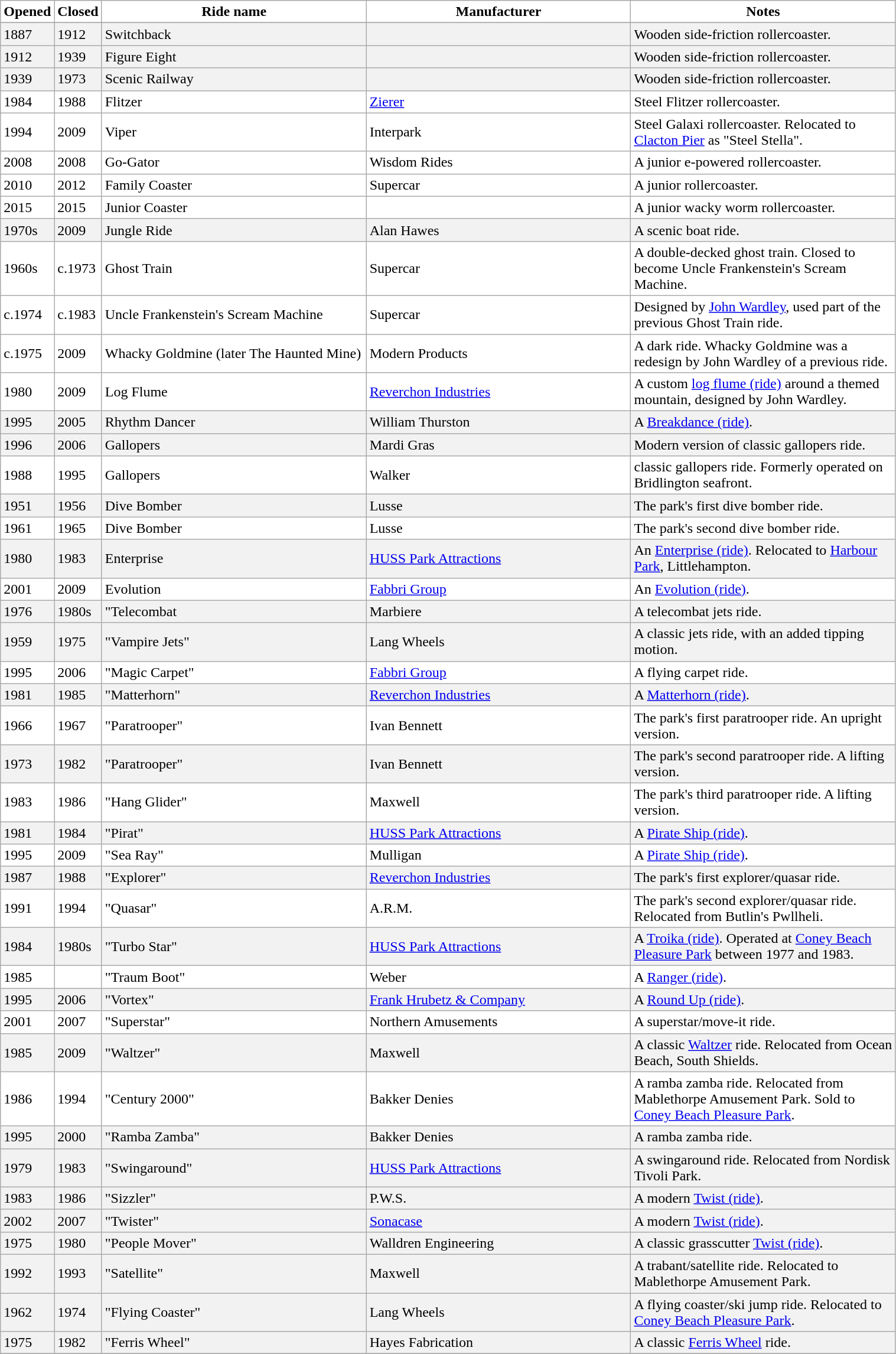<table class="wikitable"  style="width:80%; background:#fff;">
<tr>
<th style="background:#fff; width:5%;">Opened</th>
<th style="background:#fff; width:5%;">Closed</th>
<th style="background:#fff; width:30%;">Ride name</th>
<th style="background:#fff; width:30%;">Manufacturer</th>
<th style="background:#fff; width:40%;">Notes</th>
</tr>
<tr style="background:#f2f2f2;"|>
</tr>
<tr style="background:#f2f2f2;"|>
<td>1887</td>
<td>1912</td>
<td>Switchback</td>
<td></td>
<td>Wooden side-friction rollercoaster.</td>
</tr>
<tr style="background:#f2f2f2;"|>
<td>1912</td>
<td>1939</td>
<td>Figure Eight</td>
<td></td>
<td>Wooden side-friction rollercoaster.</td>
</tr>
<tr style="background:#f2f2f2;"|>
<td>1939</td>
<td>1973</td>
<td>Scenic Railway</td>
<td></td>
<td>Wooden side-friction rollercoaster.</td>
</tr>
<tr style="background:#fff;"|>
<td>1984</td>
<td>1988</td>
<td>Flitzer</td>
<td><a href='#'>Zierer</a></td>
<td>Steel Flitzer rollercoaster.</td>
</tr>
<tr style="background:#fff;"|>
<td>1994</td>
<td>2009</td>
<td>Viper</td>
<td>Interpark</td>
<td>Steel Galaxi rollercoaster. Relocated to <a href='#'>Clacton Pier</a> as "Steel Stella".</td>
</tr>
<tr style="background:#fff;"|>
<td>2008</td>
<td>2008</td>
<td>Go-Gator</td>
<td>Wisdom Rides</td>
<td>A junior e-powered rollercoaster.</td>
</tr>
<tr style="background:#fff;"|>
<td>2010</td>
<td>2012</td>
<td>Family Coaster</td>
<td>Supercar</td>
<td>A junior rollercoaster.</td>
</tr>
<tr style="background:#fff;"|>
<td>2015</td>
<td>2015</td>
<td>Junior Coaster</td>
<td></td>
<td>A junior wacky worm rollercoaster.</td>
</tr>
<tr style="background:#f2f2f2;"|>
<td>1970s</td>
<td>2009</td>
<td>Jungle Ride</td>
<td>Alan Hawes</td>
<td>A scenic boat ride.</td>
</tr>
<tr style="background:#fff;"|>
<td>1960s</td>
<td>c.1973</td>
<td>Ghost Train</td>
<td>Supercar</td>
<td>A double-decked ghost train. Closed to become Uncle Frankenstein's Scream Machine.</td>
</tr>
<tr style="background:#fff;"|>
<td>c.1974</td>
<td>c.1983</td>
<td>Uncle Frankenstein's Scream Machine</td>
<td>Supercar</td>
<td>Designed by <a href='#'>John Wardley</a>, used part of the previous Ghost Train ride.</td>
</tr>
<tr style="background:#fff;"|>
<td>c.1975</td>
<td>2009</td>
<td>Whacky Goldmine (later The Haunted Mine)</td>
<td>Modern Products</td>
<td>A dark ride. Whacky Goldmine was a redesign by John Wardley of a previous ride.</td>
</tr>
<tr style="background:#fff;"|>
<td>1980</td>
<td>2009</td>
<td>Log Flume</td>
<td><a href='#'>Reverchon Industries</a></td>
<td>A custom <a href='#'>log flume (ride)</a> around a themed mountain, designed by John Wardley.</td>
</tr>
<tr style="background:#f2f2f2;"|>
<td>1995</td>
<td>2005</td>
<td>Rhythm Dancer</td>
<td>William Thurston</td>
<td>A <a href='#'>Breakdance (ride)</a>.</td>
</tr>
<tr style="background:#f2f2f2;"|>
<td>1996</td>
<td>2006</td>
<td>Gallopers</td>
<td>Mardi Gras</td>
<td>Modern version of classic gallopers ride.</td>
</tr>
<tr style="background:#fff;"|>
<td>1988</td>
<td>1995</td>
<td>Gallopers</td>
<td>Walker</td>
<td>classic gallopers ride. Formerly operated on Bridlington seafront.</td>
</tr>
<tr style="background:#f2f2f2;"|>
<td>1951</td>
<td>1956</td>
<td>Dive Bomber</td>
<td>Lusse</td>
<td>The park's first dive bomber ride.</td>
</tr>
<tr style="background:#fff;"|>
<td>1961</td>
<td>1965</td>
<td>Dive Bomber</td>
<td>Lusse</td>
<td>The park's second dive bomber ride.</td>
</tr>
<tr style="background:#f2f2f2;"|>
<td>1980</td>
<td>1983</td>
<td>Enterprise</td>
<td><a href='#'>HUSS Park Attractions</a></td>
<td>An <a href='#'>Enterprise (ride)</a>. Relocated to <a href='#'>Harbour Park</a>, Littlehampton.</td>
</tr>
<tr style="background:#fff;"|>
<td>2001</td>
<td>2009</td>
<td>Evolution</td>
<td><a href='#'>Fabbri Group</a></td>
<td>An <a href='#'>Evolution (ride)</a>.</td>
</tr>
<tr style="background:#f2f2f2;"|>
<td>1976</td>
<td>1980s</td>
<td>"Telecombat</td>
<td>Marbiere</td>
<td>A telecombat jets ride.</td>
</tr>
<tr style="background:#f2f2f2;"|>
<td>1959</td>
<td>1975</td>
<td>"Vampire Jets"</td>
<td>Lang Wheels</td>
<td>A classic jets ride, with an added tipping motion.</td>
</tr>
<tr style="background:#fff;"|>
<td>1995</td>
<td>2006</td>
<td>"Magic Carpet"</td>
<td><a href='#'>Fabbri Group</a></td>
<td>A flying carpet ride.</td>
</tr>
<tr style="background:#f2f2f2;"|>
<td>1981</td>
<td>1985</td>
<td>"Matterhorn"</td>
<td><a href='#'>Reverchon Industries</a></td>
<td>A <a href='#'>Matterhorn (ride)</a>.</td>
</tr>
<tr style="background:#fff;"|>
<td>1966</td>
<td>1967</td>
<td>"Paratrooper"</td>
<td>Ivan Bennett</td>
<td>The park's first paratrooper ride. An upright version.</td>
</tr>
<tr style="background:#f2f2f2;"|>
<td>1973</td>
<td>1982</td>
<td>"Paratrooper"</td>
<td>Ivan Bennett</td>
<td>The park's second paratrooper ride. A lifting version.</td>
</tr>
<tr style="background:#fff;"|>
<td>1983</td>
<td>1986</td>
<td>"Hang Glider"</td>
<td>Maxwell</td>
<td>The park's third paratrooper ride. A lifting version.</td>
</tr>
<tr style="background:#f2f2f2;"|>
<td>1981</td>
<td>1984</td>
<td>"Pirat"</td>
<td><a href='#'>HUSS Park Attractions</a></td>
<td>A <a href='#'>Pirate Ship (ride)</a>.</td>
</tr>
<tr style="background:#fff;"|>
<td>1995</td>
<td>2009</td>
<td>"Sea Ray"</td>
<td>Mulligan</td>
<td>A <a href='#'>Pirate Ship (ride)</a>.</td>
</tr>
<tr style="background:#f2f2f2;"|>
<td>1987</td>
<td>1988</td>
<td>"Explorer"</td>
<td><a href='#'>Reverchon Industries</a></td>
<td>The park's first explorer/quasar ride.</td>
</tr>
<tr style="background:#fff;"|>
<td>1991</td>
<td>1994</td>
<td>"Quasar"</td>
<td>A.R.M.</td>
<td>The park's second explorer/quasar ride. Relocated from Butlin's Pwllheli.</td>
</tr>
<tr style="background:#f2f2f2;"|>
<td>1984</td>
<td>1980s</td>
<td>"Turbo Star"</td>
<td><a href='#'>HUSS Park Attractions</a></td>
<td>A <a href='#'>Troika (ride)</a>. Operated at <a href='#'>Coney Beach Pleasure Park</a> between 1977 and 1983.</td>
</tr>
<tr style="background:#fff;"|>
<td>1985</td>
<td></td>
<td>"Traum Boot"</td>
<td>Weber</td>
<td>A <a href='#'>Ranger (ride)</a>.</td>
</tr>
<tr style="background:#f2f2f2;"|>
<td>1995</td>
<td>2006</td>
<td>"Vortex"</td>
<td><a href='#'>Frank Hrubetz & Company</a></td>
<td>A <a href='#'>Round Up (ride)</a>.</td>
</tr>
<tr style="background:#fff;"|>
<td>2001</td>
<td>2007</td>
<td>"Superstar"</td>
<td>Northern Amusements</td>
<td>A superstar/move-it ride.</td>
</tr>
<tr style="background:#f2f2f2;"|>
<td>1985</td>
<td>2009</td>
<td>"Waltzer"</td>
<td>Maxwell</td>
<td>A classic <a href='#'>Waltzer</a> ride. Relocated from Ocean Beach, South Shields.</td>
</tr>
<tr style="background:#fff;"|>
<td>1986</td>
<td>1994</td>
<td>"Century 2000"</td>
<td>Bakker Denies</td>
<td>A ramba zamba ride. Relocated from Mablethorpe Amusement Park. Sold to <a href='#'>Coney Beach Pleasure Park</a>.</td>
</tr>
<tr style="background:#f2f2f2;"|>
<td>1995</td>
<td>2000</td>
<td>"Ramba Zamba"</td>
<td>Bakker Denies</td>
<td>A ramba zamba ride.</td>
</tr>
<tr style="background:#f2f2f2;"|>
<td>1979</td>
<td>1983</td>
<td>"Swingaround"</td>
<td><a href='#'>HUSS Park Attractions</a></td>
<td>A swingaround ride. Relocated from Nordisk Tivoli Park.</td>
</tr>
<tr style="background:#f2f2f2;"|>
<td>1983</td>
<td>1986</td>
<td>"Sizzler"</td>
<td>P.W.S.</td>
<td>A modern <a href='#'>Twist (ride)</a>.</td>
</tr>
<tr style="background:#f2f2f2;"|>
<td>2002</td>
<td>2007</td>
<td>"Twister"</td>
<td><a href='#'>Sonacase</a></td>
<td>A modern <a href='#'>Twist (ride)</a>.</td>
</tr>
<tr style="background:#f2f2f2;"|>
<td>1975</td>
<td>1980</td>
<td>"People Mover"</td>
<td>Walldren Engineering</td>
<td>A classic grasscutter <a href='#'>Twist (ride)</a>.</td>
</tr>
<tr style="background:#f2f2f2;"|>
<td>1992</td>
<td>1993</td>
<td>"Satellite"</td>
<td>Maxwell</td>
<td>A trabant/satellite ride. Relocated to Mablethorpe Amusement Park.</td>
</tr>
<tr style="background:#f2f2f2;"|>
<td>1962</td>
<td>1974</td>
<td>"Flying Coaster"</td>
<td>Lang Wheels</td>
<td>A flying coaster/ski jump ride. Relocated to <a href='#'>Coney Beach Pleasure Park</a>.</td>
</tr>
<tr style="background:#f2f2f2;"|>
<td>1975</td>
<td>1982</td>
<td>"Ferris Wheel"</td>
<td>Hayes Fabrication</td>
<td>A classic <a href='#'>Ferris Wheel</a> ride.</td>
</tr>
<tr style="background:#f2f2f2;"|>
</tr>
</table>
